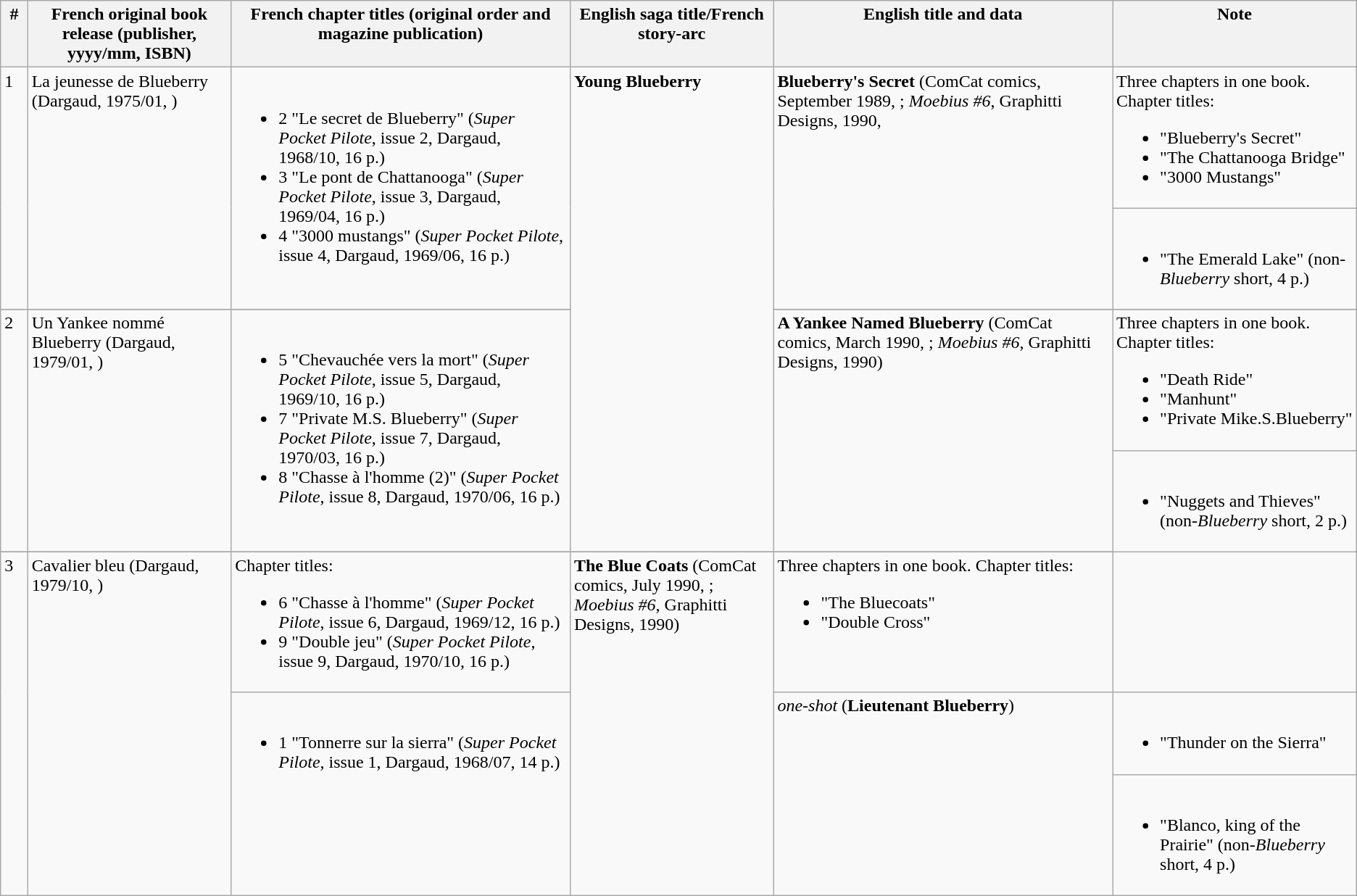<table | class="wikitable">
<tr valign="top">
<th width="2%"><strong>#</strong></th>
<th width="15%"><strong>French original book release (publisher, yyyy/mm, ISBN</strong><strong>)</strong></th>
<th width="25%"><strong>French chapter titles (original order and magazine publication)</strong></th>
<th width="15%"><strong>English saga title/French story-arc</strong></th>
<th width="25%"><strong>English title and data</strong></th>
<th width="18%"><strong>Note</strong></th>
</tr>
<tr valign="top">
<td rowspan="2">1</td>
<td rowspan="2">La jeunesse de Blueberry (Dargaud, 1975/01, )</td>
<td rowspan="2"><br><ul><li>2 "Le secret de Blueberry" (<em>Super Pocket Pilote</em>, issue 2, Dargaud, 1968/10, 16 p.)</li><li>3 "Le pont de Chattanooga" (<em>Super Pocket Pilote</em>, issue 3, Dargaud, 1969/04, 16 p.)</li><li>4 "3000 mustangs" (<em>Super Pocket Pilote</em>, issue 4, Dargaud, 1969/06, 16 p.)</li></ul></td>
<td rowspan="5"><strong>Young Blueberry</strong></td>
<td rowspan="2"><strong>Blueberry's Secret</strong> (ComCat comics, September 1989, ; <em>Moebius #6</em>, Graphitti Designs, 1990, </td>
<td>Three chapters in one book. Chapter titles:<br><ul><li>"Blueberry's Secret"</li><li>"The Chattanooga Bridge"</li><li>"3000 Mustangs"</li></ul></td>
</tr>
<tr valign="top">
<td><br><ul><li>"The Emerald Lake" (non-<em>Blueberry</em> short, 4 p.)</li></ul></td>
</tr>
<tr>
</tr>
<tr valign="top">
<td rowspan="2">2</td>
<td rowspan="2">Un Yankee nommé Blueberry (Dargaud, 1979/01, )</td>
<td rowspan="2"><br><ul><li>5 "Chevauchée vers la mort" (<em>Super Pocket Pilote</em>, issue 5, Dargaud, 1969/10, 16 p.)</li><li>7 "Private M.S. Blueberry" (<em>Super Pocket Pilote</em>, issue 7, Dargaud, 1970/03, 16 p.)</li><li>8 "Chasse à l'homme (2)" (<em>Super Pocket Pilote</em>, issue 8, Dargaud, 1970/06, 16 p.)</li></ul></td>
<td rowspan="2"><strong>A Yankee Named Blueberry</strong> (ComCat comics, March 1990, ; <em>Moebius #6</em>, Graphitti Designs, 1990)</td>
<td>Three chapters in one book. Chapter titles:<br><ul><li>"Death Ride"</li><li>"Manhunt"</li><li>"Private Mike.S.Blueberry"</li></ul></td>
</tr>
<tr valign="top">
<td><br><ul><li>"Nuggets and Thieves" (non-<em>Blueberry</em> short, 2 p.)</li></ul></td>
</tr>
<tr>
</tr>
<tr valign="top">
<td rowspan="3">3</td>
<td rowspan="3">Cavalier bleu (Dargaud, 1979/10, )</td>
<td>Chapter titles:<br><ul><li>6 "Chasse à l'homme" (<em>Super Pocket Pilote</em>, issue 6, Dargaud, 1969/12, 16 p.)</li><li>9 "Double jeu" (<em>Super Pocket Pilote</em>, issue 9, Dargaud, 1970/10, 16 p.)</li></ul></td>
<td rowspan="3"><strong>The Blue Coats</strong>  (ComCat comics, July 1990, ; <em>Moebius #6</em>, Graphitti Designs, 1990)</td>
<td>Three chapters in one book. Chapter titles:<br><ul><li>"The Bluecoats"</li><li>"Double Cross"</li></ul></td>
</tr>
<tr valign="top">
<td rowspan="2"><br><ul><li>1 "Tonnerre sur la sierra" (<em>Super Pocket Pilote</em>, issue 1, Dargaud, 1968/07, 14 p.)</li></ul></td>
<td rowspan="2"><em>one-shot</em> (<strong>Lieutenant Blueberry</strong>)</td>
<td><br><ul><li>"Thunder on the Sierra"</li></ul></td>
</tr>
<tr valign="top">
<td><br><ul><li>"Blanco, king of the Prairie" (non-<em>Blueberry</em> short, 4 p.)</li></ul></td>
</tr>
</table>
